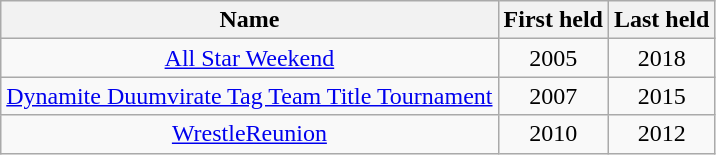<table class="wikitable" style="text-align: center">
<tr>
<th>Name</th>
<th>First held</th>
<th>Last held</th>
</tr>
<tr>
<td><a href='#'>All Star Weekend</a></td>
<td>2005</td>
<td>2018</td>
</tr>
<tr>
<td><a href='#'>Dynamite Duumvirate Tag Team Title Tournament</a></td>
<td>2007</td>
<td>2015</td>
</tr>
<tr>
<td><a href='#'>WrestleReunion</a></td>
<td>2010</td>
<td>2012</td>
</tr>
</table>
